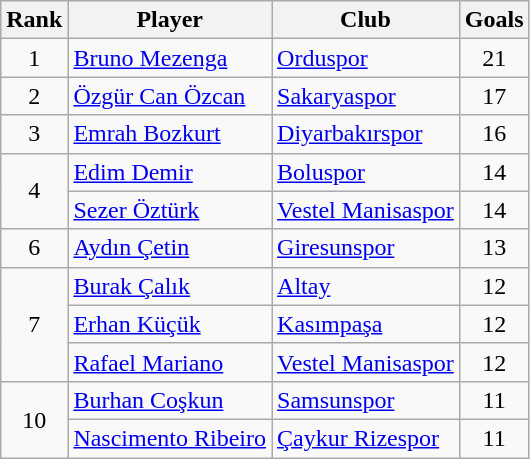<table class="wikitable" style="text-align: left;">
<tr>
<th>Rank</th>
<th>Player</th>
<th>Club</th>
<th>Goals</th>
</tr>
<tr>
<td align=center>1</td>
<td> <a href='#'>Bruno Mezenga</a></td>
<td><a href='#'>Orduspor</a></td>
<td align=center>21</td>
</tr>
<tr>
<td align=center>2</td>
<td> <a href='#'>Özgür Can Özcan</a></td>
<td><a href='#'>Sakaryaspor</a></td>
<td align=center>17</td>
</tr>
<tr>
<td align=center>3</td>
<td> <a href='#'>Emrah Bozkurt</a></td>
<td><a href='#'>Diyarbakırspor</a></td>
<td align=center>16</td>
</tr>
<tr>
<td rowspan=2 align=center>4</td>
<td> <a href='#'>Edim Demir</a></td>
<td><a href='#'>Boluspor</a></td>
<td align=center>14</td>
</tr>
<tr>
<td> <a href='#'>Sezer Öztürk</a></td>
<td><a href='#'>Vestel Manisaspor</a></td>
<td align=center>14</td>
</tr>
<tr>
<td align=center>6</td>
<td> <a href='#'>Aydın Çetin</a></td>
<td><a href='#'>Giresunspor</a></td>
<td align=center>13</td>
</tr>
<tr>
<td rowspan=3 align=center>7</td>
<td> <a href='#'>Burak Çalık</a></td>
<td><a href='#'>Altay</a></td>
<td align=center>12</td>
</tr>
<tr>
<td> <a href='#'>Erhan Küçük</a></td>
<td><a href='#'>Kasımpaşa</a></td>
<td align=center>12</td>
</tr>
<tr>
<td> <a href='#'>Rafael Mariano</a></td>
<td><a href='#'>Vestel Manisaspor</a></td>
<td align=center>12</td>
</tr>
<tr>
<td rowspan=2 align=center>10</td>
<td> <a href='#'>Burhan Coşkun</a></td>
<td><a href='#'>Samsunspor</a></td>
<td align=center>11</td>
</tr>
<tr>
<td> <a href='#'>Nascimento Ribeiro</a></td>
<td><a href='#'>Çaykur Rizespor</a></td>
<td align=center>11</td>
</tr>
</table>
